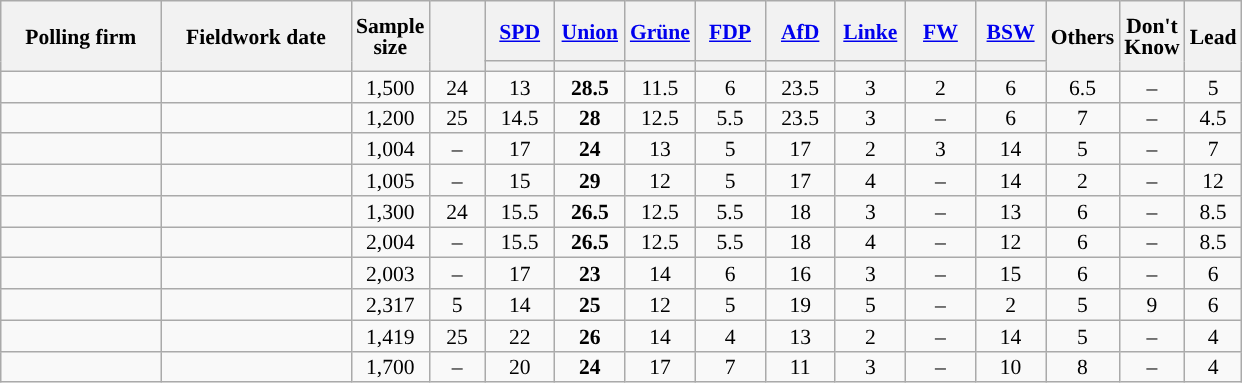<table class="wikitable sortable mw-datatable mw-collapsible" style="text-align:center;font-size:90%;line-height:14px;">
<tr style="height:40px;">
<th style="width:100px;" rowspan="2">Polling firm</th>
<th style="width:120px;" rowspan="2">Fieldwork date</th>
<th style="width: 35px;" rowspan="2">Sample<br>size</th>
<th style="width: 30px;" rowspan="2"></th>
<th class="unsortable" style="width:40px;"><a href='#'>SPD</a></th>
<th class="unsortable" style="width:40px;"><a href='#'>Union</a></th>
<th class="unsortable" style="width:40px;"><a href='#'>Grüne</a></th>
<th class="unsortable" style="width:40px;"><a href='#'>FDP</a></th>
<th class="unsortable" style="width:40px;"><a href='#'>AfD</a></th>
<th class="unsortable" style="width:40px;"><a href='#'>Linke</a></th>
<th class="unsortable" style="width:40px;"><a href='#'>FW</a></th>
<th class="unsortable" style="width:40px;"><a href='#'>BSW</a></th>
<th class="unsortable" style="width:30px;" rowspan="2">Others</th>
<th class="unsortable" style="width:30px;" rowspan="2">Don't Know</th>
<th style="width:30px;" rowspan="2">Lead</th>
</tr>
<tr>
<th style="background:"></th>
<th style="background:"></th>
<th style="background:"></th>
<th style="background:"></th>
<th style="background:"></th>
<th style="background:"></th>
<th style="background:"></th>
<th style="background:"></th>
</tr>
<tr>
<td></td>
<td></td>
<td>1,500</td>
<td>24</td>
<td>13</td>
<td><strong>28.5</strong></td>
<td>11.5</td>
<td>6</td>
<td>23.5</td>
<td>3</td>
<td>2</td>
<td>6</td>
<td>6.5</td>
<td>–</td>
<td style="background:">5</td>
</tr>
<tr>
<td></td>
<td></td>
<td>1,200</td>
<td>25</td>
<td>14.5</td>
<td><strong>28</strong></td>
<td>12.5</td>
<td>5.5</td>
<td>23.5</td>
<td>3</td>
<td>–</td>
<td>6</td>
<td>7</td>
<td>–</td>
<td style="background:">4.5</td>
</tr>
<tr>
<td></td>
<td></td>
<td>1,004</td>
<td>–</td>
<td>17</td>
<td><strong>24</strong></td>
<td>13</td>
<td>5</td>
<td>17</td>
<td>2</td>
<td>3</td>
<td>14</td>
<td>5</td>
<td>–</td>
<td style="background:">7</td>
</tr>
<tr>
<td></td>
<td></td>
<td>1,005</td>
<td>–</td>
<td>15</td>
<td><strong>29</strong></td>
<td>12</td>
<td>5</td>
<td>17</td>
<td>4</td>
<td>–</td>
<td>14</td>
<td>2</td>
<td>–</td>
<td style="background:">12</td>
</tr>
<tr>
<td></td>
<td></td>
<td>1,300</td>
<td>24</td>
<td>15.5</td>
<td><strong>26.5</strong></td>
<td>12.5</td>
<td>5.5</td>
<td>18</td>
<td>3</td>
<td>–</td>
<td>13</td>
<td>6</td>
<td>–</td>
<td style="background:">8.5</td>
</tr>
<tr>
<td></td>
<td></td>
<td>2,004</td>
<td>–</td>
<td>15.5</td>
<td><strong>26.5</strong></td>
<td>12.5</td>
<td>5.5</td>
<td>18</td>
<td>4</td>
<td>–</td>
<td>12</td>
<td>6</td>
<td>–</td>
<td style="background:">8.5</td>
</tr>
<tr>
<td></td>
<td></td>
<td>2,003</td>
<td>–</td>
<td>17</td>
<td><strong>23</strong></td>
<td>14</td>
<td>6</td>
<td>16</td>
<td>3</td>
<td>–</td>
<td>15</td>
<td>6</td>
<td>–</td>
<td style="background:">6</td>
</tr>
<tr>
<td></td>
<td></td>
<td>2,317</td>
<td>5</td>
<td>14</td>
<td><strong>25</strong></td>
<td>12</td>
<td>5</td>
<td>19</td>
<td>5</td>
<td>–</td>
<td>2</td>
<td>5</td>
<td>9</td>
<td style="background:">6</td>
</tr>
<tr>
<td></td>
<td></td>
<td>1,419</td>
<td>25</td>
<td>22</td>
<td><strong>26</strong></td>
<td>14</td>
<td>4</td>
<td>13</td>
<td>2</td>
<td>–</td>
<td>14</td>
<td>5</td>
<td>–</td>
<td style="background:">4</td>
</tr>
<tr>
<td></td>
<td></td>
<td>1,700</td>
<td>–</td>
<td>20</td>
<td><strong>24</strong></td>
<td>17</td>
<td>7</td>
<td>11</td>
<td>3</td>
<td>–</td>
<td>10</td>
<td>8</td>
<td>–</td>
<td style="background:">4</td>
</tr>
</table>
